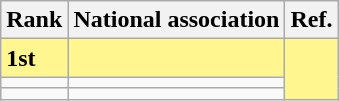<table class="wikitable">
<tr>
<th>Rank</th>
<th>National association</th>
<th>Ref.</th>
</tr>
<tr bgcolor="#FFF68F">
<td><strong>1st</strong></td>
<td><strong></strong></td>
<td rowspan=3></td>
</tr>
<tr>
<td></td>
<td></td>
</tr>
<tr>
<td></td>
<td></td>
</tr>
</table>
